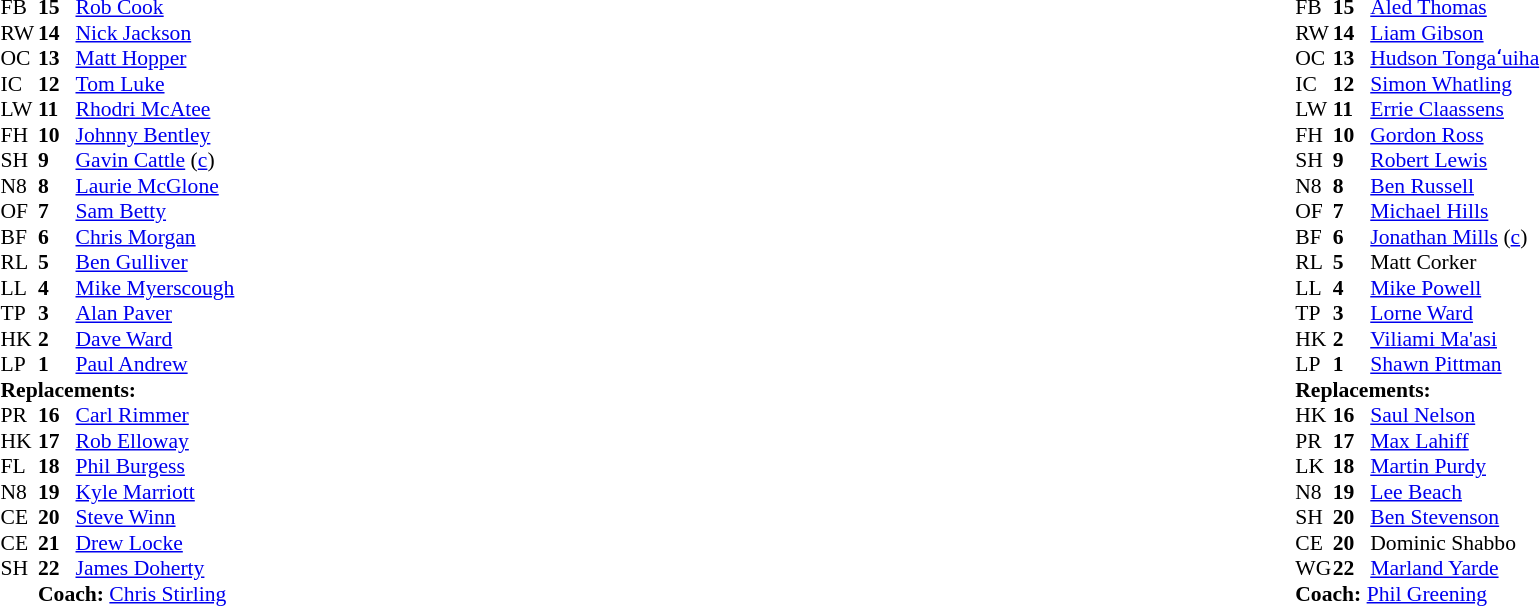<table width="100%">
<tr>
<td valign="top" width="50%"><br><table style="font-size: 90%" cellspacing="0" cellpadding="0">
<tr>
<th width="25"></th>
<th width="25"></th>
</tr>
<tr>
<td>FB</td>
<td><strong>15</strong></td>
<td> <a href='#'>Rob Cook</a></td>
</tr>
<tr>
<td>RW</td>
<td><strong>14</strong></td>
<td> <a href='#'>Nick Jackson</a></td>
</tr>
<tr>
<td>OC</td>
<td><strong>13</strong></td>
<td> <a href='#'>Matt Hopper</a></td>
</tr>
<tr>
<td>IC</td>
<td><strong>12</strong></td>
<td> <a href='#'>Tom Luke</a></td>
<td></td>
</tr>
<tr>
<td>LW</td>
<td><strong>11</strong></td>
<td> <a href='#'>Rhodri McAtee</a></td>
</tr>
<tr>
<td>FH</td>
<td><strong>10</strong></td>
<td> <a href='#'>Johnny Bentley</a></td>
</tr>
<tr>
<td>SH</td>
<td><strong>9</strong></td>
<td> <a href='#'>Gavin Cattle</a> (<a href='#'>c</a>)</td>
</tr>
<tr>
<td>N8</td>
<td><strong>8</strong></td>
<td> <a href='#'>Laurie McGlone</a></td>
</tr>
<tr>
<td>OF</td>
<td><strong>7</strong></td>
<td> <a href='#'>Sam Betty</a></td>
<td></td>
<td> </td>
</tr>
<tr>
<td>BF</td>
<td><strong>6</strong></td>
<td> <a href='#'>Chris Morgan</a></td>
</tr>
<tr>
<td>RL</td>
<td><strong>5</strong></td>
<td> <a href='#'>Ben Gulliver</a></td>
<td></td>
</tr>
<tr>
<td>LL</td>
<td><strong>4</strong></td>
<td> <a href='#'>Mike Myerscough</a></td>
</tr>
<tr>
<td>TP</td>
<td><strong>3</strong></td>
<td> <a href='#'>Alan Paver</a></td>
<td></td>
</tr>
<tr>
<td>HK</td>
<td><strong>2</strong></td>
<td> <a href='#'>Dave Ward</a></td>
<td></td>
</tr>
<tr>
<td>LP</td>
<td><strong>1</strong></td>
<td> <a href='#'>Paul Andrew</a></td>
</tr>
<tr>
<td colspan=3><strong>Replacements:</strong></td>
</tr>
<tr>
<td>PR</td>
<td><strong>16</strong></td>
<td> <a href='#'>Carl Rimmer</a></td>
<td></td>
</tr>
<tr>
<td>HK</td>
<td><strong>17</strong></td>
<td> <a href='#'>Rob Elloway</a></td>
<td></td>
</tr>
<tr>
<td>FL</td>
<td><strong>18</strong></td>
<td> <a href='#'>Phil Burgess</a></td>
<td></td>
</tr>
<tr>
<td>N8</td>
<td><strong>19</strong></td>
<td> <a href='#'>Kyle Marriott</a></td>
<td></td>
</tr>
<tr>
<td>CE</td>
<td><strong>20</strong></td>
<td> <a href='#'>Steve Winn</a></td>
</tr>
<tr>
<td>CE</td>
<td><strong>21</strong></td>
<td> <a href='#'>Drew Locke</a></td>
<td></td>
</tr>
<tr>
<td>SH</td>
<td><strong>22</strong></td>
<td> <a href='#'>James Doherty</a></td>
</tr>
<tr>
<td></td>
<td colspan=3><strong>Coach:</strong>  <a href='#'>Chris Stirling</a></td>
</tr>
<tr>
<td colspan="4"></td>
</tr>
</table>
</td>
<td valign="top" width="50%"><br><table style="font-size: 90%" cellspacing="0" cellpadding="0"  align="center">
<tr>
<th width="25"></th>
<th width="25"></th>
</tr>
<tr>
<td>FB</td>
<td><strong>15</strong></td>
<td> <a href='#'>Aled Thomas</a></td>
<td></td>
</tr>
<tr>
<td>RW</td>
<td><strong>14</strong></td>
<td> <a href='#'>Liam Gibson</a></td>
</tr>
<tr>
<td>OC</td>
<td><strong>13</strong></td>
<td> <a href='#'>Hudson Tongaʻuiha</a></td>
</tr>
<tr>
<td>IC</td>
<td><strong>12</strong></td>
<td> <a href='#'>Simon Whatling</a></td>
</tr>
<tr>
<td>LW</td>
<td><strong>11</strong></td>
<td> <a href='#'>Errie Claassens</a></td>
<td></td>
</tr>
<tr>
<td>FH</td>
<td><strong>10</strong></td>
<td> <a href='#'>Gordon Ross</a></td>
</tr>
<tr>
<td>SH</td>
<td><strong>9</strong></td>
<td> <a href='#'>Robert Lewis</a></td>
<td></td>
</tr>
<tr>
<td>N8</td>
<td><strong>8</strong></td>
<td> <a href='#'>Ben Russell</a></td>
<td>  </td>
</tr>
<tr>
<td>OF</td>
<td><strong>7</strong></td>
<td> <a href='#'>Michael Hills</a></td>
</tr>
<tr>
<td>BF</td>
<td><strong>6</strong></td>
<td> <a href='#'>Jonathan Mills</a> (<a href='#'>c</a>)</td>
</tr>
<tr>
<td>RL</td>
<td><strong>5</strong></td>
<td> Matt Corker</td>
</tr>
<tr>
<td>LL</td>
<td><strong>4</strong></td>
<td> <a href='#'>Mike Powell</a></td>
<td></td>
</tr>
<tr>
<td>TP</td>
<td><strong>3</strong></td>
<td> <a href='#'>Lorne Ward</a></td>
</tr>
<tr>
<td>HK</td>
<td><strong>2</strong></td>
<td> <a href='#'>Viliami Ma'asi</a></td>
<td></td>
</tr>
<tr>
<td>LP</td>
<td><strong>1</strong></td>
<td> <a href='#'>Shawn Pittman</a></td>
<td></td>
</tr>
<tr>
<td colspan=3><strong>Replacements:</strong></td>
</tr>
<tr>
<td>HK</td>
<td><strong>16</strong></td>
<td> <a href='#'>Saul Nelson</a></td>
<td></td>
</tr>
<tr>
<td>PR</td>
<td><strong>17</strong></td>
<td> <a href='#'>Max Lahiff</a></td>
<td> </td>
</tr>
<tr>
<td>LK</td>
<td><strong>18</strong></td>
<td> <a href='#'>Martin Purdy</a></td>
<td></td>
</tr>
<tr>
<td>N8</td>
<td><strong>19</strong></td>
<td> <a href='#'>Lee Beach</a></td>
<td></td>
</tr>
<tr>
<td>SH</td>
<td><strong>20</strong></td>
<td> <a href='#'>Ben Stevenson</a></td>
<td></td>
</tr>
<tr>
<td>CE</td>
<td><strong>20</strong></td>
<td> Dominic Shabbo</td>
<td></td>
</tr>
<tr>
<td>WG</td>
<td><strong>22</strong></td>
<td> <a href='#'>Marland Yarde</a></td>
<td></td>
</tr>
<tr>
<td colspan=3><strong>Coach:</strong>  <a href='#'>Phil Greening</a></td>
</tr>
<tr>
<td colspan="4"></td>
</tr>
</table>
</td>
</tr>
</table>
